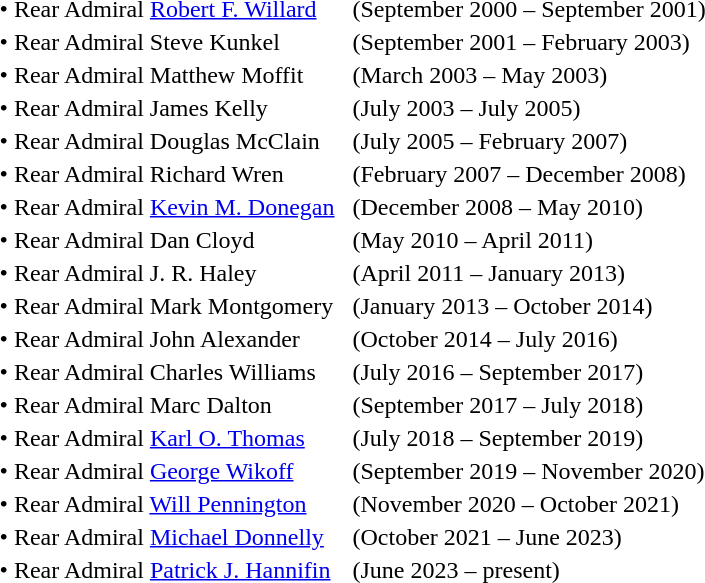<table>
<tr>
<td>  • Rear Admiral <a href='#'>Robert F. Willard</a></td>
<td> </td>
<td>(September 2000 – September 2001)</td>
</tr>
<tr>
<td>  • Rear Admiral Steve Kunkel</td>
<td> </td>
<td>(September 2001 – February 2003)</td>
</tr>
<tr>
<td>  • Rear Admiral Matthew Moffit</td>
<td> </td>
<td>(March 2003 – May 2003)</td>
</tr>
<tr>
<td>  • Rear Admiral James Kelly</td>
<td> </td>
<td>(July 2003 – July 2005)</td>
</tr>
<tr>
<td>  • Rear Admiral Douglas McClain</td>
<td> </td>
<td>(July 2005 – February 2007)</td>
</tr>
<tr>
<td>  • Rear Admiral Richard Wren</td>
<td> </td>
<td>(February 2007 – December 2008)</td>
</tr>
<tr>
<td>  • Rear Admiral <a href='#'>Kevin M. Donegan</a></td>
<td> </td>
<td>(December 2008 – May 2010)</td>
</tr>
<tr>
<td>  • Rear Admiral Dan Cloyd</td>
<td> </td>
<td>(May 2010 – April 2011)</td>
</tr>
<tr>
<td>  • Rear Admiral J. R. Haley</td>
<td> </td>
<td>(April 2011 – January 2013)</td>
</tr>
<tr>
<td>  • Rear Admiral Mark Montgomery</td>
<td> </td>
<td>(January 2013 – October 2014)</td>
</tr>
<tr>
<td>  • Rear Admiral John Alexander</td>
<td> </td>
<td>(October 2014 – July 2016)</td>
</tr>
<tr>
<td>  • Rear Admiral Charles Williams</td>
<td> </td>
<td>(July 2016 – September 2017)</td>
</tr>
<tr>
<td>  • Rear Admiral Marc Dalton</td>
<td> </td>
<td>(September 2017 – July 2018)</td>
</tr>
<tr>
<td>  • Rear Admiral <a href='#'>Karl O. Thomas</a></td>
<td> </td>
<td>(July 2018 – September 2019)</td>
</tr>
<tr>
<td>  • Rear Admiral <a href='#'>George Wikoff</a></td>
<td> </td>
<td>(September 2019 – November 2020)</td>
</tr>
<tr>
<td>  • Rear Admiral <a href='#'>Will Pennington</a></td>
<td> </td>
<td>(November 2020 – October 2021)</td>
</tr>
<tr>
<td>  • Rear Admiral <a href='#'>Michael Donnelly</a></td>
<td> </td>
<td>(October 2021 – June 2023)</td>
</tr>
<tr>
<td>  • Rear Admiral <a href='#'>Patrick J. Hannifin</a></td>
<td> </td>
<td>(June 2023 – present)</td>
</tr>
</table>
